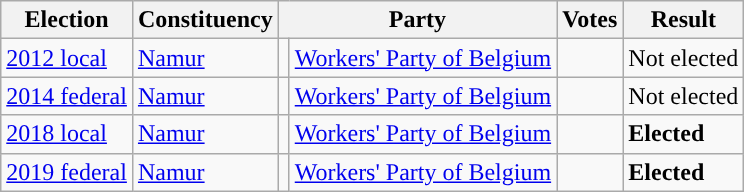<table class="wikitable" style="text-align:left;">
<tr>
<th scope=col>Election</th>
<th scope=col>Constituency</th>
<th scope=col colspan="2">Party</th>
<th scope=col>Votes</th>
<th scope=col>Result</th>
</tr>
<tr>
<td><a href='#'>2012 local</a></td>
<td><a href='#'>Namur</a></td>
<td style="background:"></td>
<td><a href='#'>Workers' Party of Belgium</a></td>
<td align=right></td>
<td>Not elected</td>
</tr>
<tr>
<td><a href='#'>2014 federal</a></td>
<td><a href='#'>Namur</a></td>
<td style="background:"></td>
<td><a href='#'>Workers' Party of Belgium</a></td>
<td align=right></td>
<td>Not elected</td>
</tr>
<tr>
<td><a href='#'>2018 local</a></td>
<td><a href='#'>Namur</a></td>
<td style="background:"></td>
<td><a href='#'>Workers' Party of Belgium</a></td>
<td align=right></td>
<td><strong>Elected</strong></td>
</tr>
<tr>
<td><a href='#'>2019 federal</a></td>
<td><a href='#'>Namur</a></td>
<td style="background:"></td>
<td><a href='#'>Workers' Party of Belgium</a></td>
<td align=right></td>
<td><strong>Elected</strong></td>
</tr>
</table>
